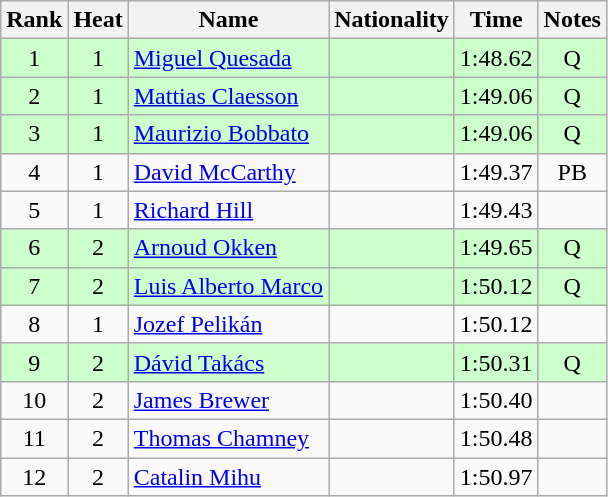<table class="wikitable sortable" style="text-align:center">
<tr>
<th>Rank</th>
<th>Heat</th>
<th>Name</th>
<th>Nationality</th>
<th>Time</th>
<th>Notes</th>
</tr>
<tr bgcolor=ccffcc>
<td>1</td>
<td>1</td>
<td align="left"><a href='#'>Miguel Quesada</a></td>
<td align=left></td>
<td>1:48.62</td>
<td>Q</td>
</tr>
<tr bgcolor=ccffcc>
<td>2</td>
<td>1</td>
<td align="left"><a href='#'>Mattias Claesson</a></td>
<td align=left></td>
<td>1:49.06</td>
<td>Q</td>
</tr>
<tr bgcolor=ccffcc>
<td>3</td>
<td>1</td>
<td align="left"><a href='#'>Maurizio Bobbato</a></td>
<td align=left></td>
<td>1:49.06</td>
<td>Q</td>
</tr>
<tr>
<td>4</td>
<td>1</td>
<td align="left"><a href='#'>David McCarthy</a></td>
<td align=left></td>
<td>1:49.37</td>
<td>PB</td>
</tr>
<tr>
<td>5</td>
<td>1</td>
<td align="left"><a href='#'>Richard Hill</a></td>
<td align=left></td>
<td>1:49.43</td>
<td></td>
</tr>
<tr bgcolor=ccffcc>
<td>6</td>
<td>2</td>
<td align="left"><a href='#'>Arnoud Okken</a></td>
<td align=left></td>
<td>1:49.65</td>
<td>Q</td>
</tr>
<tr bgcolor=ccffcc>
<td>7</td>
<td>2</td>
<td align="left"><a href='#'>Luis Alberto Marco</a></td>
<td align=left></td>
<td>1:50.12</td>
<td>Q</td>
</tr>
<tr>
<td>8</td>
<td>1</td>
<td align="left"><a href='#'>Jozef Pelikán</a></td>
<td align=left></td>
<td>1:50.12</td>
<td></td>
</tr>
<tr bgcolor=ccffcc>
<td>9</td>
<td>2</td>
<td align="left"><a href='#'>Dávid Takács</a></td>
<td align=left></td>
<td>1:50.31</td>
<td>Q</td>
</tr>
<tr>
<td>10</td>
<td>2</td>
<td align="left"><a href='#'>James Brewer</a></td>
<td align=left></td>
<td>1:50.40</td>
<td></td>
</tr>
<tr>
<td>11</td>
<td>2</td>
<td align="left"><a href='#'>Thomas Chamney</a></td>
<td align=left></td>
<td>1:50.48</td>
<td></td>
</tr>
<tr>
<td>12</td>
<td>2</td>
<td align="left"><a href='#'>Catalin Mihu</a></td>
<td align=left></td>
<td>1:50.97</td>
<td></td>
</tr>
</table>
